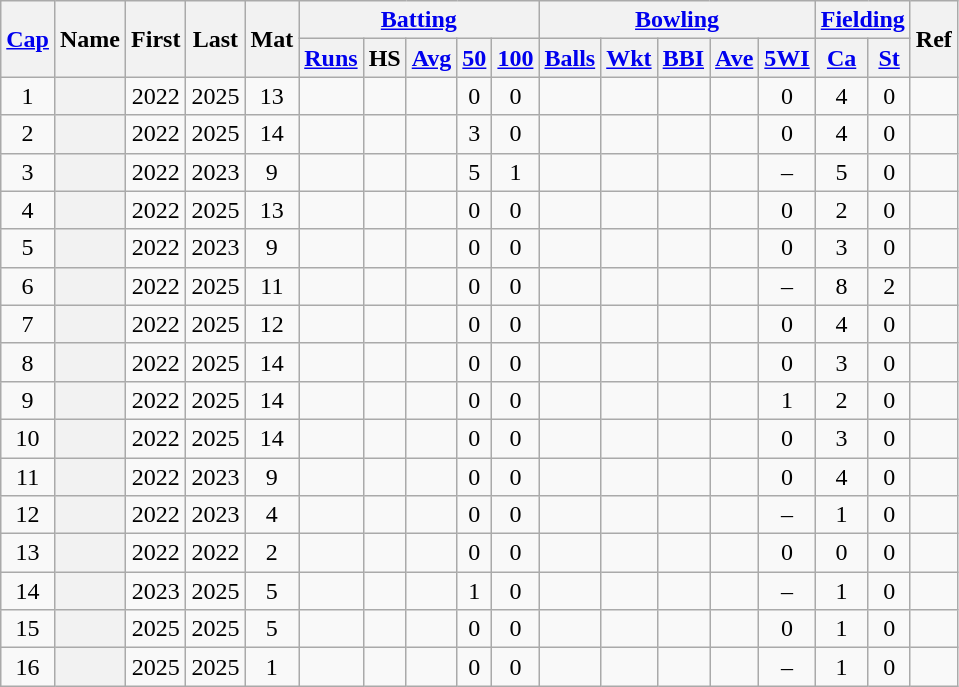<table class="wikitable sortable plainrowheaders">
<tr>
<th scope="col" rowspan=2><a href='#'>Cap</a></th>
<th scope="col" rowspan=2>Name</th>
<th scope="col" rowspan=2>First</th>
<th scope="col" rowspan=2>Last</th>
<th scope="col" rowspan=2>Mat</th>
<th scope="col" colspan=5 class="unsortable"><a href='#'>Batting</a></th>
<th scope="col" colspan=5 class="unsortable"><a href='#'>Bowling</a></th>
<th scope="col" colspan=2 class="unsortable"><a href='#'>Fielding</a></th>
<th scope="col" rowspan=2>Ref</th>
</tr>
<tr align="center">
<th scope="col"><a href='#'>Runs</a></th>
<th scope="col" data-sort-type/"number">HS</th>
<th scope="col"><a href='#'>Avg</a></th>
<th scope="col"><a href='#'>50</a></th>
<th scope="col"><a href='#'>100</a></th>
<th scope="col"><a href='#'>Balls</a></th>
<th scope="col" data-sort-type/"number"><a href='#'>Wkt</a></th>
<th scope="col"><a href='#'>BBI</a></th>
<th scope="col"><a href='#'>Ave</a></th>
<th scope="col"><a href='#'>5WI</a></th>
<th scope="col"><a href='#'>Ca</a></th>
<th scope="col"><a href='#'>St</a></th>
</tr>
<tr align="center">
<td>1</td>
<th scope="row"! scope="row"></th>
<td>2022</td>
<td>2025</td>
<td>13</td>
<td></td>
<td></td>
<td></td>
<td>0</td>
<td>0</td>
<td></td>
<td></td>
<td></td>
<td></td>
<td>0</td>
<td>4</td>
<td>0</td>
<td></td>
</tr>
<tr align="center">
<td>2</td>
<th scope="row"! scope="row"></th>
<td>2022</td>
<td>2025</td>
<td>14</td>
<td></td>
<td></td>
<td></td>
<td>3</td>
<td>0</td>
<td></td>
<td></td>
<td></td>
<td></td>
<td>0</td>
<td>4</td>
<td>0</td>
<td></td>
</tr>
<tr align="center">
<td>3</td>
<th scope="row"! scope="row"></th>
<td>2022</td>
<td>2023</td>
<td>9</td>
<td></td>
<td></td>
<td></td>
<td>5</td>
<td>1</td>
<td></td>
<td></td>
<td></td>
<td></td>
<td>–</td>
<td>5</td>
<td>0</td>
<td></td>
</tr>
<tr align="center">
<td>4</td>
<th scope="row"! scope="row"></th>
<td>2022</td>
<td>2025</td>
<td>13</td>
<td></td>
<td></td>
<td></td>
<td>0</td>
<td>0</td>
<td></td>
<td></td>
<td></td>
<td></td>
<td>0</td>
<td>2</td>
<td>0</td>
<td></td>
</tr>
<tr align="center">
<td>5</td>
<th scope="row"! scope="row"></th>
<td>2022</td>
<td>2023</td>
<td>9</td>
<td></td>
<td></td>
<td></td>
<td>0</td>
<td>0</td>
<td></td>
<td></td>
<td></td>
<td></td>
<td>0</td>
<td>3</td>
<td>0</td>
<td></td>
</tr>
<tr align="center">
<td>6</td>
<th scope="row"! scope="row"></th>
<td>2022</td>
<td>2025</td>
<td>11</td>
<td></td>
<td></td>
<td></td>
<td>0</td>
<td>0</td>
<td></td>
<td></td>
<td></td>
<td></td>
<td>–</td>
<td>8</td>
<td>2</td>
<td></td>
</tr>
<tr align="center">
<td>7</td>
<th scope="row"! scope="row"></th>
<td>2022</td>
<td>2025</td>
<td>12</td>
<td></td>
<td></td>
<td></td>
<td>0</td>
<td>0</td>
<td></td>
<td></td>
<td></td>
<td></td>
<td>0</td>
<td>4</td>
<td>0</td>
<td></td>
</tr>
<tr align="center">
<td>8</td>
<th scope="row"! scope="row"></th>
<td>2022</td>
<td>2025</td>
<td>14</td>
<td></td>
<td></td>
<td></td>
<td>0</td>
<td>0</td>
<td></td>
<td></td>
<td></td>
<td></td>
<td>0</td>
<td>3</td>
<td>0</td>
<td></td>
</tr>
<tr align="center">
<td>9</td>
<th scope="row"! scope="row"></th>
<td>2022</td>
<td>2025</td>
<td>14</td>
<td></td>
<td></td>
<td></td>
<td>0</td>
<td>0</td>
<td></td>
<td></td>
<td></td>
<td></td>
<td>1</td>
<td>2</td>
<td>0</td>
<td></td>
</tr>
<tr align="center">
<td>10</td>
<th scope="row"! scope="row"></th>
<td>2022</td>
<td>2025</td>
<td>14</td>
<td></td>
<td></td>
<td></td>
<td>0</td>
<td>0</td>
<td></td>
<td></td>
<td></td>
<td></td>
<td>0</td>
<td>3</td>
<td>0</td>
<td></td>
</tr>
<tr align="center">
<td>11</td>
<th scope="row"! scope="row"></th>
<td>2022</td>
<td>2023</td>
<td>9</td>
<td></td>
<td></td>
<td></td>
<td>0</td>
<td>0</td>
<td></td>
<td></td>
<td></td>
<td></td>
<td>0</td>
<td>4</td>
<td>0</td>
<td></td>
</tr>
<tr align="center">
<td>12</td>
<th scope="row"! scope="row"></th>
<td>2022</td>
<td>2023</td>
<td>4</td>
<td></td>
<td></td>
<td></td>
<td>0</td>
<td>0</td>
<td></td>
<td></td>
<td></td>
<td></td>
<td>–</td>
<td>1</td>
<td>0</td>
<td></td>
</tr>
<tr align="center">
<td>13</td>
<th scope="row"! scope="row"></th>
<td>2022</td>
<td>2022</td>
<td>2</td>
<td></td>
<td></td>
<td></td>
<td>0</td>
<td>0</td>
<td></td>
<td></td>
<td></td>
<td></td>
<td>0</td>
<td>0</td>
<td>0</td>
<td></td>
</tr>
<tr align="center">
<td>14</td>
<th scope="row"! scope="row"></th>
<td>2023</td>
<td>2025</td>
<td>5</td>
<td></td>
<td></td>
<td></td>
<td>1</td>
<td>0</td>
<td></td>
<td></td>
<td></td>
<td></td>
<td>–</td>
<td>1</td>
<td>0</td>
<td></td>
</tr>
<tr align="center">
<td>15</td>
<th scope="row"! scope="row"></th>
<td>2025</td>
<td>2025</td>
<td>5</td>
<td></td>
<td></td>
<td></td>
<td>0</td>
<td>0</td>
<td></td>
<td></td>
<td></td>
<td></td>
<td>0</td>
<td>1</td>
<td>0</td>
<td></td>
</tr>
<tr align="center">
<td>16</td>
<th scope="row"! scope="row"></th>
<td>2025</td>
<td>2025</td>
<td>1</td>
<td></td>
<td></td>
<td></td>
<td>0</td>
<td>0</td>
<td></td>
<td></td>
<td></td>
<td></td>
<td>–</td>
<td>1</td>
<td>0</td>
<td></td>
</tr>
</table>
